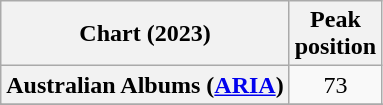<table class="wikitable sortable plainrowheaders" style="text-align:center">
<tr>
<th scope="col">Chart (2023)</th>
<th scope="col">Peak<br>position</th>
</tr>
<tr>
<th scope="row">Australian Albums (<a href='#'>ARIA</a>)</th>
<td>73</td>
</tr>
<tr>
</tr>
<tr>
</tr>
<tr>
</tr>
<tr>
</tr>
<tr>
</tr>
<tr>
</tr>
<tr>
</tr>
<tr>
</tr>
<tr>
</tr>
<tr>
</tr>
<tr>
</tr>
<tr>
</tr>
</table>
